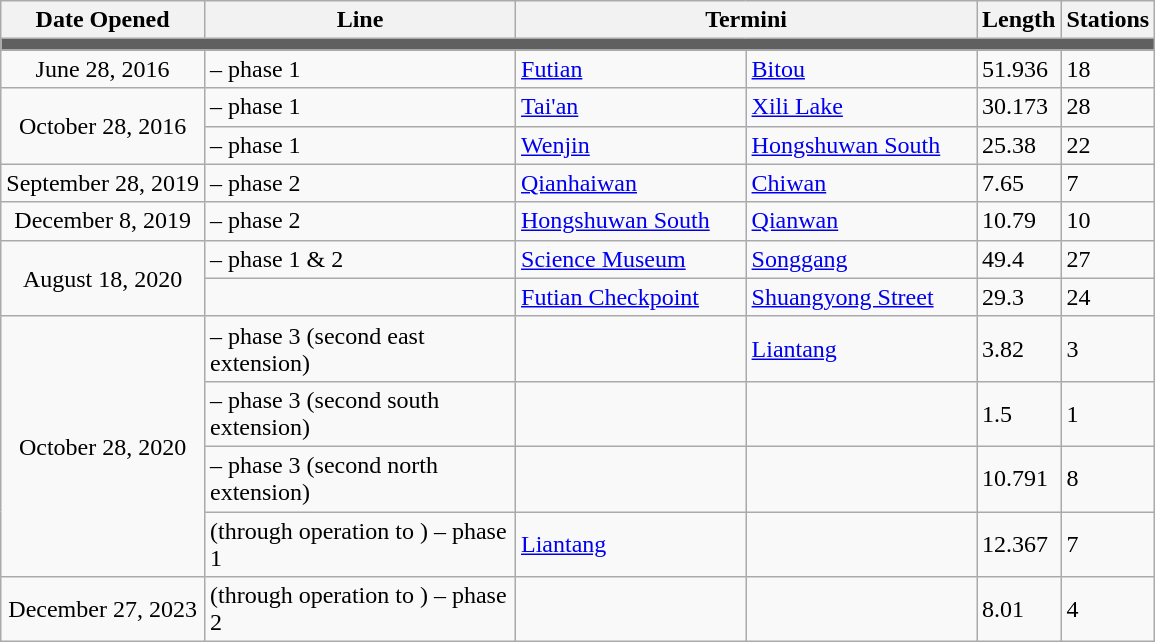<table class="wikitable">
<tr>
<th>Date Opened</th>
<th style="width:200px;">Line</th>
<th style="width:300px;" colspan="2">Termini</th>
<th>Length<br></th>
<th>Stations</th>
</tr>
<tr style = "background:#606060; height: 2pt">
<td colspan = "6"></td>
</tr>
<tr>
<td style="text-align:center;">June 28, 2016</td>
<td> – phase 1</td>
<td><a href='#'>Futian</a></td>
<td><a href='#'>Bitou</a></td>
<td>51.936</td>
<td>18</td>
</tr>
<tr>
<td style="text-align:center;" rowspan="2">October 28, 2016</td>
<td> – phase 1</td>
<td><a href='#'>Tai'an</a></td>
<td><a href='#'>Xili Lake</a></td>
<td>30.173</td>
<td>28</td>
</tr>
<tr>
<td> – phase 1</td>
<td><a href='#'>Wenjin</a></td>
<td><a href='#'>Hongshuwan South</a></td>
<td>25.38</td>
<td>22</td>
</tr>
<tr>
<td style="text-align:center;">September 28, 2019</td>
<td> – phase 2</td>
<td><a href='#'>Qianhaiwan</a></td>
<td><a href='#'>Chiwan</a></td>
<td>7.65</td>
<td>7</td>
</tr>
<tr>
<td style="text-align:center;">December 8, 2019</td>
<td> – phase 2</td>
<td><a href='#'>Hongshuwan South</a></td>
<td><a href='#'>Qianwan</a></td>
<td>10.79</td>
<td>10</td>
</tr>
<tr>
<td style="text-align:center;" rowspan="2">August 18, 2020</td>
<td> – phase 1 & 2</td>
<td><a href='#'>Science Museum</a></td>
<td><a href='#'>Songgang</a></td>
<td>49.4</td>
<td>27</td>
</tr>
<tr>
<td></td>
<td><a href='#'>Futian Checkpoint</a></td>
<td><a href='#'>Shuangyong Street</a></td>
<td>29.3</td>
<td>24</td>
</tr>
<tr>
<td style="text-align:center;" rowspan="4">October 28, 2020</td>
<td> – phase 3 (second east extension)</td>
<td></td>
<td><a href='#'>Liantang</a></td>
<td>3.82</td>
<td>3</td>
</tr>
<tr>
<td> – phase 3 (second south extension)</td>
<td></td>
<td></td>
<td>1.5</td>
<td>1</td>
</tr>
<tr>
<td> – phase 3 (second north extension)</td>
<td></td>
<td></td>
<td>10.791</td>
<td>8</td>
</tr>
<tr>
<td> (through operation to ) – phase 1</td>
<td><a href='#'>Liantang</a></td>
<td></td>
<td>12.367</td>
<td>7</td>
</tr>
<tr>
<td style="text-align:center;">December 27, 2023</td>
<td> (through operation to ) – phase 2</td>
<td></td>
<td></td>
<td>8.01</td>
<td>4</td>
</tr>
</table>
